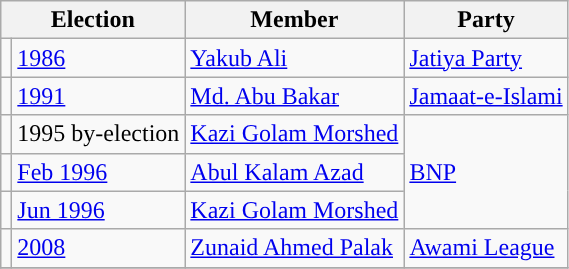<table class="wikitable">
<tr>
<th colspan="2">Election</th>
<th>Member</th>
<th>Party</th>
</tr>
<tr>
<td style="background-color:"></td>
<td><a href='#'>1986</a></td>
<td><a href='#'>Yakub Ali</a></td>
<td><a href='#'>Jatiya Party</a></td>
</tr>
<tr>
<td style="background-color:"></td>
<td><a href='#'>1991</a></td>
<td><a href='#'>Md. Abu Bakar</a></td>
<td><a href='#'>Jamaat-e-Islami</a></td>
</tr>
<tr>
<td style="background-color:"></td>
<td>1995 by-election</td>
<td><a href='#'>Kazi Golam Morshed</a></td>
<td rowspan="3"><a href='#'>BNP</a></td>
</tr>
<tr>
<td style="background-color:"></td>
<td><a href='#'>Feb 1996</a></td>
<td><a href='#'>Abul Kalam Azad</a></td>
</tr>
<tr>
<td style="background-color:"></td>
<td><a href='#'>Jun 1996</a></td>
<td><a href='#'>Kazi Golam Morshed</a></td>
</tr>
<tr>
<td style="background-color:"></td>
<td><a href='#'>2008</a></td>
<td><a href='#'>Zunaid Ahmed Palak</a></td>
<td><a href='#'>Awami League</a></td>
</tr>
<tr>
</tr>
</table>
